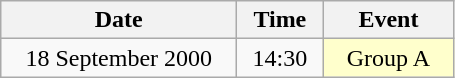<table class = "wikitable" style="text-align:center;">
<tr>
<th width=150>Date</th>
<th width=50>Time</th>
<th width=80>Event</th>
</tr>
<tr>
<td>18 September 2000</td>
<td>14:30</td>
<td bgcolor=ffffcc>Group A</td>
</tr>
</table>
